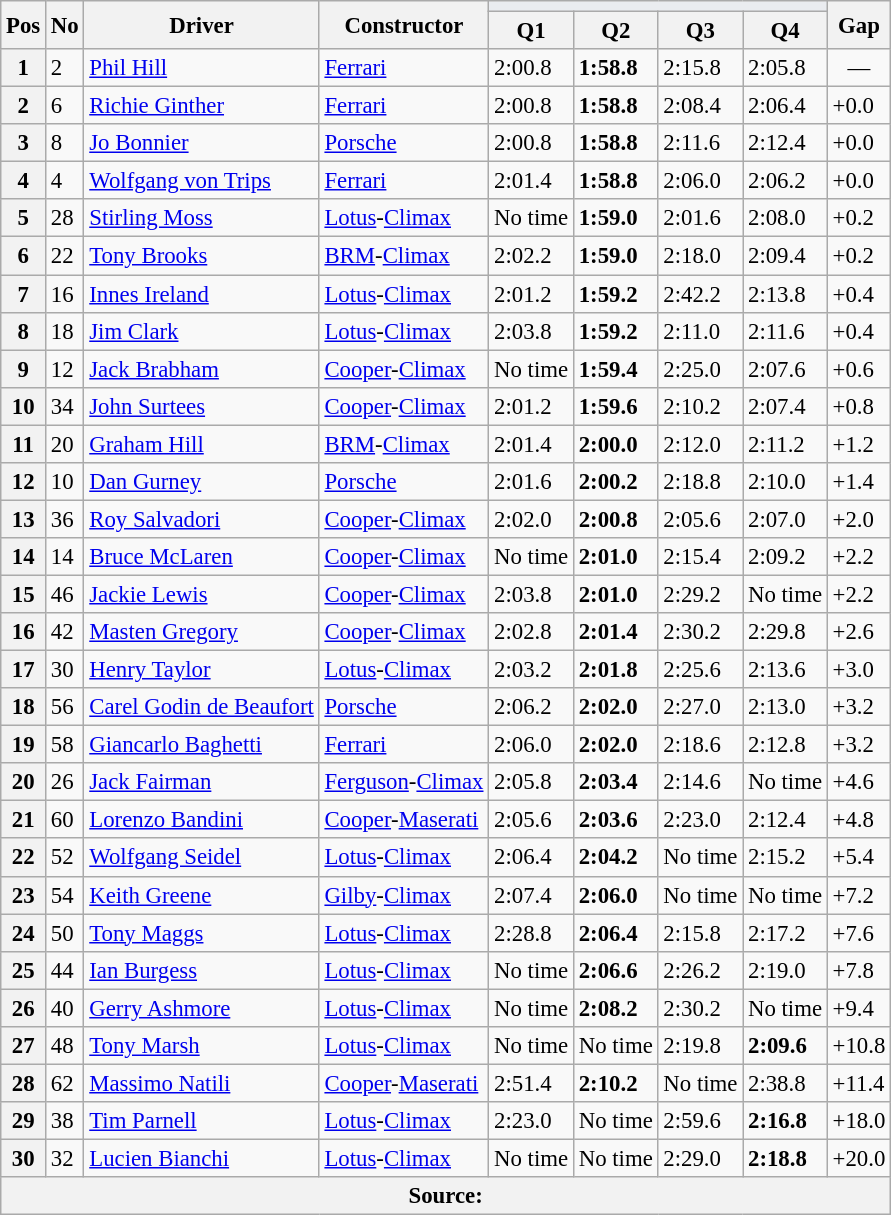<table class="wikitable sortable" style="font-size: 95%;">
<tr>
<th rowspan="2">Pos</th>
<th rowspan="2">No</th>
<th rowspan="2">Driver</th>
<th rowspan="2">Constructor</th>
<th colspan="4" style="background:#eaecf0; text-align:center;"></th>
<th rowspan="2">Gap</th>
</tr>
<tr>
<th>Q1</th>
<th>Q2</th>
<th>Q3</th>
<th>Q4</th>
</tr>
<tr>
<th>1</th>
<td>2</td>
<td> <a href='#'>Phil Hill</a></td>
<td><a href='#'>Ferrari</a></td>
<td>2:00.8</td>
<td><strong>1:58.8</strong></td>
<td>2:15.8</td>
<td>2:05.8</td>
<td align="center">—</td>
</tr>
<tr>
<th>2</th>
<td>6</td>
<td> <a href='#'>Richie Ginther</a></td>
<td><a href='#'>Ferrari</a></td>
<td>2:00.8</td>
<td><strong>1:58.8</strong></td>
<td>2:08.4</td>
<td>2:06.4</td>
<td>+0.0</td>
</tr>
<tr>
<th>3</th>
<td>8</td>
<td> <a href='#'>Jo Bonnier</a></td>
<td><a href='#'>Porsche</a></td>
<td>2:00.8</td>
<td><strong>1:58.8</strong></td>
<td>2:11.6</td>
<td>2:12.4</td>
<td>+0.0</td>
</tr>
<tr>
<th>4</th>
<td>4</td>
<td> <a href='#'>Wolfgang von Trips</a></td>
<td><a href='#'>Ferrari</a></td>
<td>2:01.4</td>
<td><strong>1:58.8</strong></td>
<td>2:06.0</td>
<td>2:06.2</td>
<td>+0.0</td>
</tr>
<tr>
<th>5</th>
<td>28</td>
<td> <a href='#'>Stirling Moss</a></td>
<td><a href='#'>Lotus</a>-<a href='#'>Climax</a></td>
<td>No time</td>
<td><strong>1:59.0</strong></td>
<td>2:01.6</td>
<td>2:08.0</td>
<td>+0.2</td>
</tr>
<tr>
<th>6</th>
<td>22</td>
<td> <a href='#'>Tony Brooks</a></td>
<td><a href='#'>BRM</a>-<a href='#'>Climax</a></td>
<td>2:02.2</td>
<td><strong>1:59.0</strong></td>
<td>2:18.0</td>
<td>2:09.4</td>
<td>+0.2</td>
</tr>
<tr>
<th>7</th>
<td>16</td>
<td> <a href='#'>Innes Ireland</a></td>
<td><a href='#'>Lotus</a>-<a href='#'>Climax</a></td>
<td>2:01.2</td>
<td><strong>1:59.2</strong></td>
<td>2:42.2</td>
<td>2:13.8</td>
<td>+0.4</td>
</tr>
<tr>
<th>8</th>
<td>18</td>
<td> <a href='#'>Jim Clark</a></td>
<td><a href='#'>Lotus</a>-<a href='#'>Climax</a></td>
<td>2:03.8</td>
<td><strong>1:59.2</strong></td>
<td>2:11.0</td>
<td>2:11.6</td>
<td>+0.4</td>
</tr>
<tr>
<th>9</th>
<td>12</td>
<td> <a href='#'>Jack Brabham</a></td>
<td><a href='#'>Cooper</a>-<a href='#'>Climax</a></td>
<td>No time</td>
<td><strong>1:59.4</strong></td>
<td>2:25.0</td>
<td>2:07.6</td>
<td>+0.6</td>
</tr>
<tr>
<th>10</th>
<td>34</td>
<td> <a href='#'>John Surtees</a></td>
<td><a href='#'>Cooper</a>-<a href='#'>Climax</a></td>
<td>2:01.2</td>
<td><strong>1:59.6</strong></td>
<td>2:10.2</td>
<td>2:07.4</td>
<td>+0.8</td>
</tr>
<tr>
<th>11</th>
<td>20</td>
<td> <a href='#'>Graham Hill</a></td>
<td><a href='#'>BRM</a>-<a href='#'>Climax</a></td>
<td>2:01.4</td>
<td><strong>2:00.0</strong></td>
<td>2:12.0</td>
<td>2:11.2</td>
<td>+1.2</td>
</tr>
<tr>
<th>12</th>
<td>10</td>
<td> <a href='#'>Dan Gurney</a></td>
<td><a href='#'>Porsche</a></td>
<td>2:01.6</td>
<td><strong>2:00.2</strong></td>
<td>2:18.8</td>
<td>2:10.0</td>
<td>+1.4</td>
</tr>
<tr>
<th>13</th>
<td>36</td>
<td> <a href='#'>Roy Salvadori</a></td>
<td><a href='#'>Cooper</a>-<a href='#'>Climax</a></td>
<td>2:02.0</td>
<td><strong>2:00.8</strong></td>
<td>2:05.6</td>
<td>2:07.0</td>
<td>+2.0</td>
</tr>
<tr>
<th>14</th>
<td>14</td>
<td> <a href='#'>Bruce McLaren</a></td>
<td><a href='#'>Cooper</a>-<a href='#'>Climax</a></td>
<td>No time</td>
<td><strong>2:01.0</strong></td>
<td>2:15.4</td>
<td>2:09.2</td>
<td>+2.2</td>
</tr>
<tr>
<th>15</th>
<td>46</td>
<td> <a href='#'>Jackie Lewis</a></td>
<td><a href='#'>Cooper</a>-<a href='#'>Climax</a></td>
<td>2:03.8</td>
<td><strong>2:01.0</strong></td>
<td>2:29.2</td>
<td>No time</td>
<td>+2.2</td>
</tr>
<tr>
<th>16</th>
<td>42</td>
<td> <a href='#'>Masten Gregory</a></td>
<td><a href='#'>Cooper</a>-<a href='#'>Climax</a></td>
<td>2:02.8</td>
<td><strong>2:01.4</strong></td>
<td>2:30.2</td>
<td>2:29.8</td>
<td>+2.6</td>
</tr>
<tr>
<th>17</th>
<td>30</td>
<td> <a href='#'>Henry Taylor</a></td>
<td><a href='#'>Lotus</a>-<a href='#'>Climax</a></td>
<td>2:03.2</td>
<td><strong>2:01.8</strong></td>
<td>2:25.6</td>
<td>2:13.6</td>
<td>+3.0</td>
</tr>
<tr>
<th>18</th>
<td>56</td>
<td> <a href='#'>Carel Godin de Beaufort</a></td>
<td><a href='#'>Porsche</a></td>
<td>2:06.2</td>
<td><strong>2:02.0</strong></td>
<td>2:27.0</td>
<td>2:13.0</td>
<td>+3.2</td>
</tr>
<tr>
<th>19</th>
<td>58</td>
<td> <a href='#'>Giancarlo Baghetti</a></td>
<td><a href='#'>Ferrari</a></td>
<td>2:06.0</td>
<td><strong>2:02.0</strong></td>
<td>2:18.6</td>
<td>2:12.8</td>
<td>+3.2</td>
</tr>
<tr>
<th>20</th>
<td>26</td>
<td> <a href='#'>Jack Fairman</a></td>
<td><a href='#'>Ferguson</a>-<a href='#'>Climax</a></td>
<td>2:05.8</td>
<td><strong>2:03.4</strong></td>
<td>2:14.6</td>
<td>No time</td>
<td>+4.6</td>
</tr>
<tr>
<th>21</th>
<td>60</td>
<td> <a href='#'>Lorenzo Bandini</a></td>
<td><a href='#'>Cooper</a>-<a href='#'>Maserati</a></td>
<td>2:05.6</td>
<td><strong>2:03.6</strong></td>
<td>2:23.0</td>
<td>2:12.4</td>
<td>+4.8</td>
</tr>
<tr>
<th>22</th>
<td>52</td>
<td> <a href='#'>Wolfgang Seidel</a></td>
<td><a href='#'>Lotus</a>-<a href='#'>Climax</a></td>
<td>2:06.4</td>
<td><strong>2:04.2</strong></td>
<td>No time</td>
<td>2:15.2</td>
<td>+5.4</td>
</tr>
<tr>
<th>23</th>
<td>54</td>
<td> <a href='#'>Keith Greene</a></td>
<td><a href='#'>Gilby</a>-<a href='#'>Climax</a></td>
<td>2:07.4</td>
<td><strong>2:06.0</strong></td>
<td>No time</td>
<td>No time</td>
<td>+7.2</td>
</tr>
<tr>
<th>24</th>
<td>50</td>
<td> <a href='#'>Tony Maggs</a></td>
<td><a href='#'>Lotus</a>-<a href='#'>Climax</a></td>
<td>2:28.8</td>
<td><strong>2:06.4</strong></td>
<td>2:15.8</td>
<td>2:17.2</td>
<td>+7.6</td>
</tr>
<tr>
<th>25</th>
<td>44</td>
<td> <a href='#'>Ian Burgess</a></td>
<td><a href='#'>Lotus</a>-<a href='#'>Climax</a></td>
<td>No time</td>
<td><strong>2:06.6</strong></td>
<td>2:26.2</td>
<td>2:19.0</td>
<td>+7.8</td>
</tr>
<tr>
<th>26</th>
<td>40</td>
<td> <a href='#'>Gerry Ashmore</a></td>
<td><a href='#'>Lotus</a>-<a href='#'>Climax</a></td>
<td>No time</td>
<td><strong>2:08.2</strong></td>
<td>2:30.2</td>
<td>No time</td>
<td>+9.4</td>
</tr>
<tr>
<th>27</th>
<td>48</td>
<td> <a href='#'>Tony Marsh</a></td>
<td><a href='#'>Lotus</a>-<a href='#'>Climax</a></td>
<td>No time</td>
<td>No time</td>
<td>2:19.8</td>
<td><strong>2:09.6</strong></td>
<td>+10.8</td>
</tr>
<tr>
<th>28</th>
<td>62</td>
<td> <a href='#'>Massimo Natili</a></td>
<td><a href='#'>Cooper</a>-<a href='#'>Maserati</a></td>
<td>2:51.4</td>
<td><strong>2:10.2</strong></td>
<td>No time</td>
<td>2:38.8</td>
<td>+11.4</td>
</tr>
<tr>
<th>29</th>
<td>38</td>
<td> <a href='#'>Tim Parnell</a></td>
<td><a href='#'>Lotus</a>-<a href='#'>Climax</a></td>
<td>2:23.0</td>
<td>No time</td>
<td>2:59.6</td>
<td><strong>2:16.8</strong></td>
<td>+18.0</td>
</tr>
<tr>
<th>30</th>
<td>32</td>
<td> <a href='#'>Lucien Bianchi</a></td>
<td><a href='#'>Lotus</a>-<a href='#'>Climax</a></td>
<td>No time</td>
<td>No time</td>
<td>2:29.0</td>
<td><strong>2:18.8</strong></td>
<td>+20.0</td>
</tr>
<tr>
<th colspan="9">Source:</th>
</tr>
</table>
